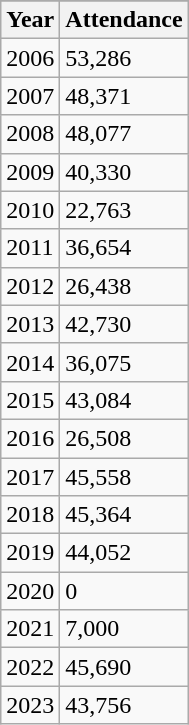<table class="wikitable sortable">
<tr>
</tr>
<tr>
<th>Year</th>
<th>Attendance</th>
</tr>
<tr>
<td>2006</td>
<td>53,286</td>
</tr>
<tr>
<td>2007</td>
<td>48,371</td>
</tr>
<tr>
<td>2008</td>
<td>48,077</td>
</tr>
<tr>
<td>2009</td>
<td>40,330</td>
</tr>
<tr>
<td>2010</td>
<td>22,763</td>
</tr>
<tr>
<td>2011</td>
<td>36,654</td>
</tr>
<tr>
<td>2012</td>
<td>26,438</td>
</tr>
<tr>
<td>2013</td>
<td>42,730</td>
</tr>
<tr>
<td>2014</td>
<td>36,075</td>
</tr>
<tr>
<td>2015</td>
<td>43,084</td>
</tr>
<tr>
<td>2016</td>
<td>26,508</td>
</tr>
<tr>
<td>2017</td>
<td>45,558</td>
</tr>
<tr>
<td>2018</td>
<td>45,364</td>
</tr>
<tr>
<td>2019</td>
<td>44,052</td>
</tr>
<tr>
<td>2020</td>
<td>0</td>
</tr>
<tr>
<td>2021</td>
<td>7,000</td>
</tr>
<tr>
<td>2022</td>
<td>45,690</td>
</tr>
<tr>
<td>2023</td>
<td>43,756</td>
</tr>
</table>
